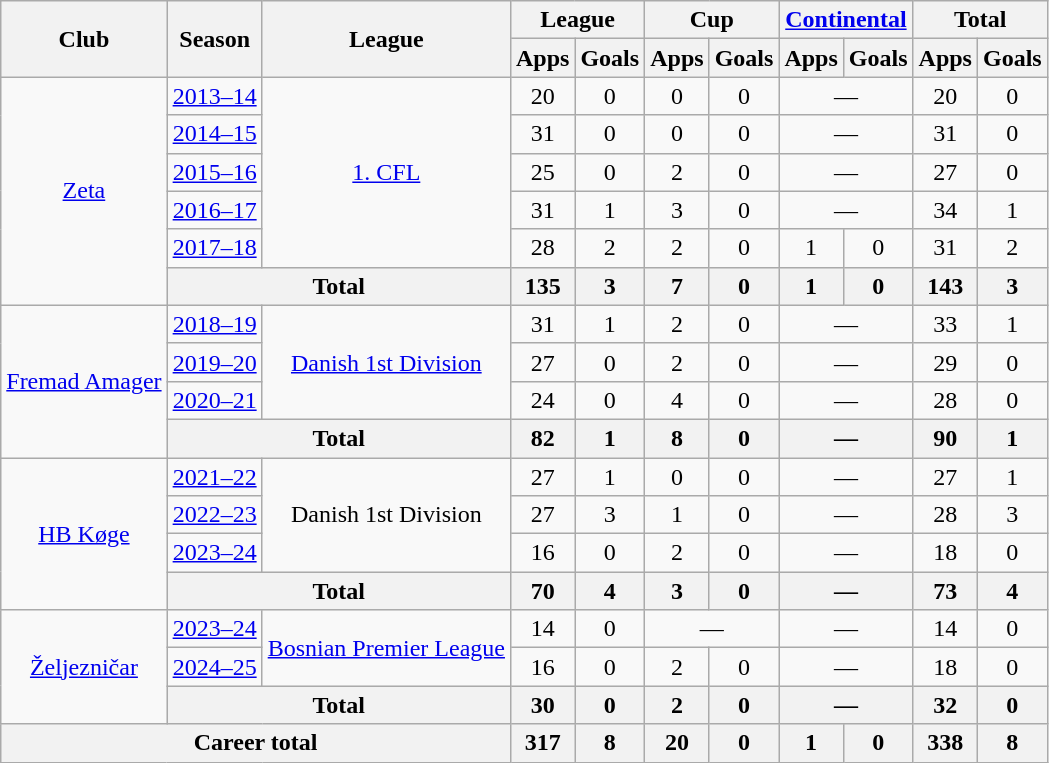<table class="wikitable" style="text-align: center">
<tr>
<th rowspan="2">Club</th>
<th rowspan="2">Season</th>
<th rowspan="2">League</th>
<th colspan="2">League</th>
<th colspan="2">Cup</th>
<th colspan="2"><a href='#'>Continental</a></th>
<th colspan="2">Total</th>
</tr>
<tr>
<th>Apps</th>
<th>Goals</th>
<th>Apps</th>
<th>Goals</th>
<th>Apps</th>
<th>Goals</th>
<th>Apps</th>
<th>Goals</th>
</tr>
<tr>
<td rowspan="6"><a href='#'>Zeta</a></td>
<td><a href='#'>2013–14</a></td>
<td rowspan="5"><a href='#'>1. CFL</a></td>
<td>20</td>
<td>0</td>
<td>0</td>
<td>0</td>
<td colspan="2">—</td>
<td>20</td>
<td>0</td>
</tr>
<tr>
<td><a href='#'>2014–15</a></td>
<td>31</td>
<td>0</td>
<td>0</td>
<td>0</td>
<td colspan="2">—</td>
<td>31</td>
<td>0</td>
</tr>
<tr>
<td><a href='#'>2015–16</a></td>
<td>25</td>
<td>0</td>
<td>2</td>
<td>0</td>
<td colspan="2">—</td>
<td>27</td>
<td>0</td>
</tr>
<tr>
<td><a href='#'>2016–17</a></td>
<td>31</td>
<td>1</td>
<td>3</td>
<td>0</td>
<td colspan="2">—</td>
<td>34</td>
<td>1</td>
</tr>
<tr>
<td><a href='#'>2017–18</a></td>
<td>28</td>
<td>2</td>
<td>2</td>
<td>0</td>
<td>1</td>
<td>0</td>
<td>31</td>
<td>2</td>
</tr>
<tr>
<th colspan="2">Total</th>
<th>135</th>
<th>3</th>
<th>7</th>
<th>0</th>
<th>1</th>
<th>0</th>
<th>143</th>
<th>3</th>
</tr>
<tr>
<td rowspan="4"><a href='#'>Fremad Amager</a></td>
<td><a href='#'>2018–19</a></td>
<td rowspan="3"><a href='#'>Danish 1st Division</a></td>
<td>31</td>
<td>1</td>
<td>2</td>
<td>0</td>
<td colspan="2">—</td>
<td>33</td>
<td>1</td>
</tr>
<tr>
<td><a href='#'>2019–20</a></td>
<td>27</td>
<td>0</td>
<td>2</td>
<td>0</td>
<td colspan="2">—</td>
<td>29</td>
<td>0</td>
</tr>
<tr>
<td><a href='#'>2020–21</a></td>
<td>24</td>
<td>0</td>
<td>4</td>
<td>0</td>
<td colspan="2">—</td>
<td>28</td>
<td>0</td>
</tr>
<tr>
<th colspan="2">Total</th>
<th>82</th>
<th>1</th>
<th>8</th>
<th>0</th>
<th colspan="2">—</th>
<th>90</th>
<th>1</th>
</tr>
<tr>
<td rowspan="4"><a href='#'>HB Køge</a></td>
<td><a href='#'>2021–22</a></td>
<td rowspan="3">Danish 1st Division</td>
<td>27</td>
<td>1</td>
<td>0</td>
<td>0</td>
<td colspan="2">—</td>
<td>27</td>
<td>1</td>
</tr>
<tr>
<td><a href='#'>2022–23</a></td>
<td>27</td>
<td>3</td>
<td>1</td>
<td>0</td>
<td colspan="2">—</td>
<td>28</td>
<td>3</td>
</tr>
<tr>
<td><a href='#'>2023–24</a></td>
<td>16</td>
<td>0</td>
<td>2</td>
<td>0</td>
<td colspan="2">—</td>
<td>18</td>
<td>0</td>
</tr>
<tr>
<th colspan="2">Total</th>
<th>70</th>
<th>4</th>
<th>3</th>
<th>0</th>
<th colspan="2">—</th>
<th>73</th>
<th>4</th>
</tr>
<tr>
<td rowspan="3"><a href='#'>Željezničar</a></td>
<td><a href='#'>2023–24</a></td>
<td rowspan="2"><a href='#'>Bosnian Premier League</a></td>
<td>14</td>
<td>0</td>
<td colspan="2">—</td>
<td colspan="2">—</td>
<td>14</td>
<td>0</td>
</tr>
<tr>
<td><a href='#'>2024–25</a></td>
<td>16</td>
<td>0</td>
<td>2</td>
<td>0</td>
<td colspan="2">—</td>
<td>18</td>
<td>0</td>
</tr>
<tr>
<th colspan="2">Total</th>
<th>30</th>
<th>0</th>
<th>2</th>
<th>0</th>
<th colspan="2">—</th>
<th>32</th>
<th>0</th>
</tr>
<tr>
<th colspan="3">Career total</th>
<th>317</th>
<th>8</th>
<th>20</th>
<th>0</th>
<th>1</th>
<th>0</th>
<th>338</th>
<th>8</th>
</tr>
</table>
